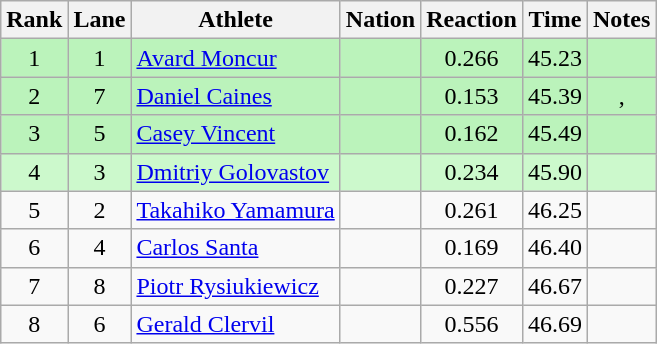<table class="wikitable sortable" style="text-align:center">
<tr>
<th>Rank</th>
<th>Lane</th>
<th>Athlete</th>
<th>Nation</th>
<th>Reaction</th>
<th>Time</th>
<th>Notes</th>
</tr>
<tr bgcolor = "bbf3bb">
<td>1</td>
<td>1</td>
<td align="left"><a href='#'>Avard Moncur</a></td>
<td align="left"></td>
<td>0.266</td>
<td>45.23</td>
<td></td>
</tr>
<tr bgcolor = "bbf3bb">
<td>2</td>
<td>7</td>
<td align="left"><a href='#'>Daniel Caines</a></td>
<td align="left"></td>
<td>0.153</td>
<td>45.39</td>
<td>, </td>
</tr>
<tr bgcolor = "bbf3bb">
<td>3</td>
<td>5</td>
<td align="left"><a href='#'>Casey Vincent</a></td>
<td align="left"></td>
<td>0.162</td>
<td>45.49</td>
<td></td>
</tr>
<tr bgcolor = "ccf9cc">
<td>4</td>
<td align="center">3</td>
<td align="left"><a href='#'>Dmitriy Golovastov</a></td>
<td align="left"></td>
<td>0.234</td>
<td>45.90</td>
<td></td>
</tr>
<tr>
<td>5</td>
<td>2</td>
<td align="left"><a href='#'>Takahiko Yamamura</a></td>
<td align="left"></td>
<td>0.261</td>
<td>46.25</td>
<td></td>
</tr>
<tr>
<td>6</td>
<td>4</td>
<td align="left"><a href='#'>Carlos Santa</a></td>
<td align="left"></td>
<td>0.169</td>
<td>46.40</td>
<td></td>
</tr>
<tr>
<td>7</td>
<td>8</td>
<td align="left"><a href='#'>Piotr Rysiukiewicz</a></td>
<td align="left"></td>
<td>0.227</td>
<td>46.67</td>
<td></td>
</tr>
<tr>
<td>8</td>
<td>6</td>
<td align="left"><a href='#'>Gerald Clervil</a></td>
<td align="left"></td>
<td>0.556</td>
<td>46.69</td>
<td></td>
</tr>
</table>
